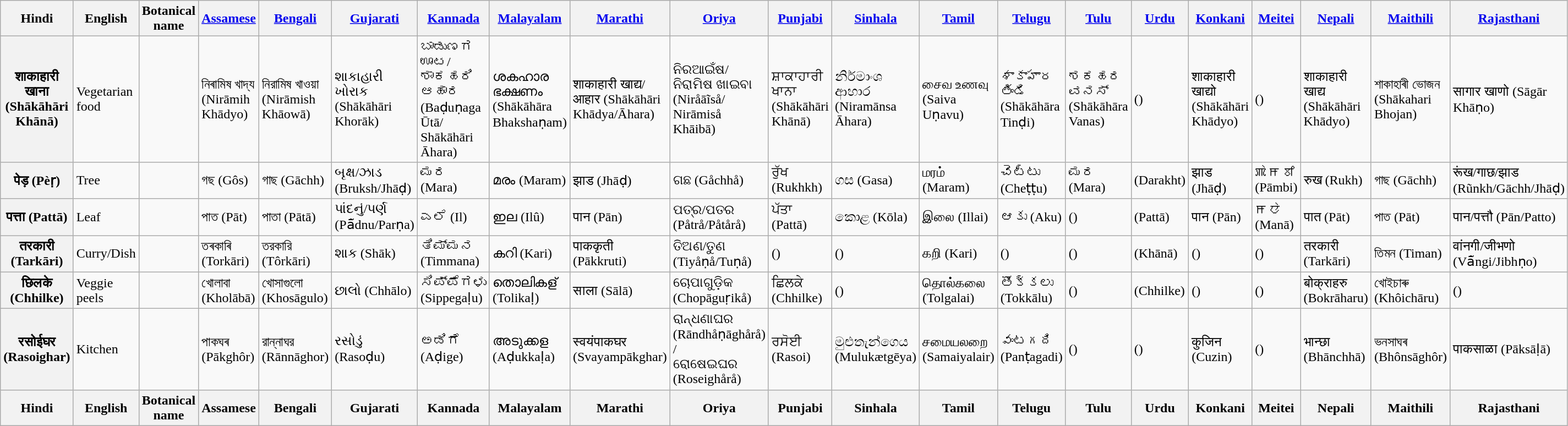<table class="wikitable sortable">
<tr>
<th>Hindi</th>
<th>English</th>
<th>Botanical name</th>
<th><a href='#'>Assamese</a></th>
<th><a href='#'>Bengali</a></th>
<th><a href='#'>Gujarati</a></th>
<th><a href='#'>Kannada</a></th>
<th><a href='#'>Malayalam</a></th>
<th><a href='#'>Marathi</a></th>
<th><a href='#'>Oriya</a></th>
<th><a href='#'>Punjabi</a></th>
<th><a href='#'>Sinhala</a></th>
<th><a href='#'>Tamil</a></th>
<th><a href='#'>Telugu</a></th>
<th><a href='#'>Tulu</a></th>
<th><a href='#'>Urdu</a></th>
<th><a href='#'>Konkani</a></th>
<th><a href='#'>Meitei</a></th>
<th><a href='#'>Nepali</a></th>
<th><a href='#'>Maithili</a></th>
<th><a href='#'>Rajasthani</a></th>
</tr>
<tr>
<th>शाकाहारी खाना (Shākāhāri Khānā)</th>
<td>Vegetarian food</td>
<td></td>
<td>নিৰামিষ খাদ্য (Nirāmih Khādyo)</td>
<td>নিরামিষ খাওয়া (Nirāmish Khāowā)</td>
<td>શાકાહારી ખોરાક (Shākāhāri Khorāk)</td>
<td>ಬಾಡುಣಗ ಊಟ/ಶಾಕಹರಿ ಆಹಾರ (Baḍuṇaga Ūtā/ Shākāhāri Āhara)</td>
<td>ശകഹാര ഭക്ഷണം (Shākāhāra Bhakshaṇam)</td>
<td>शाकाहारी खाद्य/आहार (Shākāhāri Khādya/Āhara)</td>
<td>ନିରଆଇଁଷ/ନିରାମିଷ ଖାଇବା (Niråāĩså/ Nirāmiså Khāibā)</td>
<td>ਸ਼ਾਕਾਹਾਰੀ ਖਾਨਾ (Shākāhāri Khānā)</td>
<td>නිර්මාංශ ආහාර  (Niramānsa Āhara)</td>
<td>சைவ உணவு (Saiva Uṇavu)</td>
<td>శాకాహార తిండి (Shākāhāra Tinḍi)</td>
<td>ಶಕಹರ ವನಸ್ (Shākāhāra Vanas)</td>
<td>()</td>
<td>शाकाहारी खाद्यो (Shākāhāri Khādyo)</td>
<td>()</td>
<td>शाकाहारी खाद्य (Shākāhāri Khādyo)</td>
<td>শাকাহাৰী ভোজন (Shākahari Bhojan)</td>
<td>सागार खाणो (Sāgār Khāṇo)</td>
</tr>
<tr>
<th>पेड़  (Pèṛ)</th>
<td>Tree</td>
<td></td>
<td>গছ (Gôs)</td>
<td>গাছ (Gāchh)</td>
<td>બૃક્ષ/ઝાડ (Bruksh/Jhāḍ)</td>
<td>ಮರ (Mara)</td>
<td>മരം (Maram)</td>
<td>झाड (Jhāḍ)</td>
<td>ଗଛ (Gåchhå)</td>
<td>ਰੁੱਖ (Rukhkh)</td>
<td>ගස (Gasa)</td>
<td>மரம் (Maram)</td>
<td>చెట్టు (Cheṭṭu)</td>
<td>ಮರ (Mara)</td>
<td>(Darakht)</td>
<td>झाड (Jhāḍ)</td>
<td>ꯄꯥꯝꯕꯤ (Pāmbi)</td>
<td>रुख (Rukh)</td>
<td>গাছ (Gāchh)</td>
<td>रूंख/गाछ/झाड (Rũnkh/Gāchh/Jhāḍ)</td>
</tr>
<tr>
<th>पत्ता (Pattā)</th>
<td>Leaf</td>
<td></td>
<td>পাত (Pāt)</td>
<td>পাতা (Pātā)</td>
<td>પાંદનું/પર્ણ (Pā̃dnu/Parṇa)</td>
<td>ಎಲೆ (Il)</td>
<td>ഇല (Ilû)</td>
<td>पान (Pān)</td>
<td>ପତ୍ର/ପତର (Påtrå/Påtårå)</td>
<td>ਪੱਤਾ (Pattā)</td>
<td>කොළ (Kōla)</td>
<td>இலை (Illai)</td>
<td>ఆకు (Aku)</td>
<td>()</td>
<td>(Pattā)</td>
<td>पान (Pān)</td>
<td>ꯝꯅꯥ (Manā)</td>
<td>पात (Pāt)</td>
<td>পাত (Pāt)</td>
<td>पान/पत्तौ (Pān/Patto)</td>
</tr>
<tr>
<th>तरकारी (Tarkāri)</th>
<td>Curry/Dish</td>
<td></td>
<td>তৰকাৰি (Torkāri)</td>
<td>তরকারি (Tôrkāri)</td>
<td>શાક (Shāk)</td>
<td>ತಿಮ್ಮನ (Timmana)</td>
<td>കറി (Kari)</td>
<td>पाककृती (Pākkruti)</td>
<td>ତିଅଣ/ତୁଣ (Tiyåṇå/Tuṇå)</td>
<td>()</td>
<td>()</td>
<td>கறி (Kari)</td>
<td>()</td>
<td>()</td>
<td>(Khānā)</td>
<td>()</td>
<td>()</td>
<td>तरकारी (Tarkāri)</td>
<td>তিমন (Timan)</td>
<td>वांनगी/जीभणो (Vā̃ngi/Jibhṇo)</td>
</tr>
<tr>
<th>छिलके (Chhilke)</th>
<td>Veggie peels</td>
<td></td>
<td>খোলাবা (Kholābā)</td>
<td>খোসাগুলো (Khosāgulo)</td>
<td>છાલો (Chhālo)</td>
<td>ಸಿಪ್ಪೆಗಳು (Sippegaḷu)</td>
<td>തൊലികള് (Tolikaḷ)</td>
<td>साला (Sālā)</td>
<td>ଚୋପାଗୁଡ଼ିକ (Chopāguṛikå)</td>
<td>ਛਿਲਕੇ (Chhilke)</td>
<td>()</td>
<td>தொல்கலை (Tolgalai)</td>
<td>తొక్కలు (Tokkālu)</td>
<td>()</td>
<td>(Chhilke)</td>
<td>()</td>
<td>()</td>
<td>बोक्राहरु (Bokrāharu)</td>
<td>খোইচাৰু (Khôichāru)</td>
<td>()</td>
</tr>
<tr>
<th>रसोईघर (Rasoighar)</th>
<td>Kitchen</td>
<td></td>
<td>পাকঘৰ (Pākghôr)</td>
<td>রান্নাঘর (Rānnāghor)</td>
<td>રસોડું (Rasoḍu)</td>
<td>ಅಡಿಗೆ (Aḍige)</td>
<td>അടുക്കള (Aḍukkaḷa)</td>
<td>स्वयंपाकघर (Svayampākghar)</td>
<td>ରାନ୍ଧଣାଘର (Rāndhåṇāghårå) /<br> ରୋଷେଇଘର (Roseighårå)</td>
<td>ਰਸੋਈ (Rasoi)</td>
<td>මුළුතැන්ගෙය (Mulukætgēya)</td>
<td>சமையலறை (Samaiyalair)</td>
<td>వంటగది (Panṭagadi)</td>
<td>()</td>
<td>()</td>
<td>कुजिन (Cuzin)</td>
<td>()</td>
<td>भान्छा (Bhānchhā)</td>
<td>ভনসাঘৰ (Bhônsāghôr)</td>
<td>पाकसाळा (Pāksāḷā)</td>
</tr>
<tr class="sortbottom">
<th>Hindi</th>
<th>English</th>
<th>Botanical name</th>
<th>Assamese</th>
<th>Bengali</th>
<th>Gujarati</th>
<th>Kannada</th>
<th>Malayalam</th>
<th>Marathi</th>
<th>Oriya</th>
<th>Punjabi</th>
<th>Sinhala</th>
<th>Tamil</th>
<th>Telugu</th>
<th>Tulu</th>
<th>Urdu</th>
<th>Konkani</th>
<th>Meitei</th>
<th>Nepali</th>
<th>Maithili</th>
<th>Rajasthani</th>
</tr>
</table>
